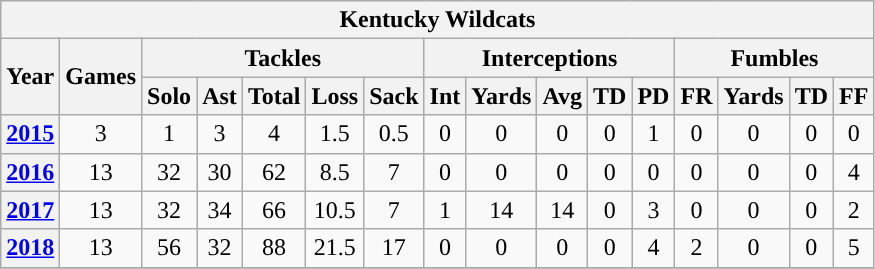<table class="wikitable" style="text-align:center;">
<tr>
<th colspan=18>Kentucky Wildcats</th>
</tr>
<tr>
<th rowspan="2">Year</th>
<th rowspan="2">Games</th>
<th colspan="5">Tackles</th>
<th colspan="5">Interceptions</th>
<th colspan="4">Fumbles</th>
</tr>
<tr>
<th>Solo</th>
<th>Ast</th>
<th>Total</th>
<th>Loss</th>
<th>Sack</th>
<th>Int</th>
<th>Yards</th>
<th>Avg</th>
<th>TD</th>
<th>PD</th>
<th>FR</th>
<th>Yards</th>
<th>TD</th>
<th>FF</th>
</tr>
<tr>
<th><a href='#'>2015</a></th>
<td>3</td>
<td>1</td>
<td>3</td>
<td>4</td>
<td>1.5</td>
<td>0.5</td>
<td>0</td>
<td>0</td>
<td>0</td>
<td>0</td>
<td>1</td>
<td>0</td>
<td>0</td>
<td>0</td>
<td>0</td>
</tr>
<tr>
<th><a href='#'>2016</a></th>
<td>13</td>
<td>32</td>
<td>30</td>
<td>62</td>
<td>8.5</td>
<td>7</td>
<td>0</td>
<td>0</td>
<td>0</td>
<td>0</td>
<td>0</td>
<td>0</td>
<td>0</td>
<td>0</td>
<td>4</td>
</tr>
<tr>
<th><a href='#'>2017</a></th>
<td>13</td>
<td>32</td>
<td>34</td>
<td>66</td>
<td>10.5</td>
<td>7</td>
<td>1</td>
<td>14</td>
<td>14</td>
<td>0</td>
<td>3</td>
<td>0</td>
<td>0</td>
<td>0</td>
<td>2</td>
</tr>
<tr>
<th><a href='#'>2018</a></th>
<td>13</td>
<td>56</td>
<td>32</td>
<td>88</td>
<td>21.5</td>
<td>17</td>
<td>0</td>
<td>0</td>
<td>0</td>
<td>0</td>
<td>4</td>
<td>2</td>
<td>0</td>
<td>0</td>
<td>5</td>
</tr>
<tr>
</tr>
</table>
